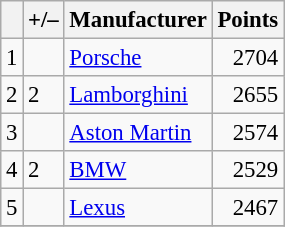<table class="wikitable" style="font-size: 95%;">
<tr>
<th scope="col"></th>
<th scope="col">+/–</th>
<th scope="col">Manufacturer</th>
<th scope="col">Points</th>
</tr>
<tr>
<td align=center>1</td>
<td align="left"></td>
<td> <a href='#'>Porsche</a></td>
<td align=right>2704</td>
</tr>
<tr>
<td align=center>2</td>
<td align="left"> 2</td>
<td> <a href='#'>Lamborghini</a></td>
<td align=right>2655</td>
</tr>
<tr>
<td align=center>3</td>
<td align="left"></td>
<td> <a href='#'>Aston Martin</a></td>
<td align=right>2574</td>
</tr>
<tr>
<td align=center>4</td>
<td align="left"> 2</td>
<td> <a href='#'>BMW</a></td>
<td align=right>2529</td>
</tr>
<tr>
<td align=center>5</td>
<td align="left"></td>
<td> <a href='#'>Lexus</a></td>
<td align=right>2467</td>
</tr>
<tr>
</tr>
</table>
